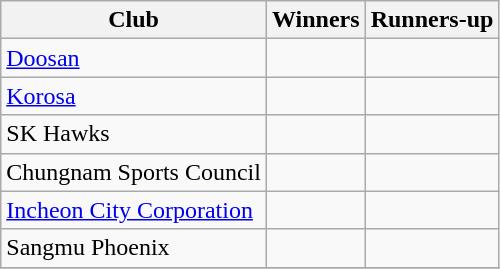<table class="wikitable">
<tr>
<th>Club</th>
<th>Winners</th>
<th>Runners-up</th>
</tr>
<tr>
<td><a href='#'>Doosan</a></td>
<td></td>
<td></td>
</tr>
<tr>
<td><a href='#'>Korosa</a></td>
<td></td>
<td></td>
</tr>
<tr>
<td>SK Hawks</td>
<td></td>
<td></td>
</tr>
<tr>
<td>Chungnam Sports Council</td>
<td></td>
<td></td>
</tr>
<tr>
<td><a href='#'>Incheon City Corporation</a></td>
<td></td>
<td></td>
</tr>
<tr>
<td>Sangmu Phoenix</td>
<td></td>
<td></td>
</tr>
<tr>
</tr>
</table>
